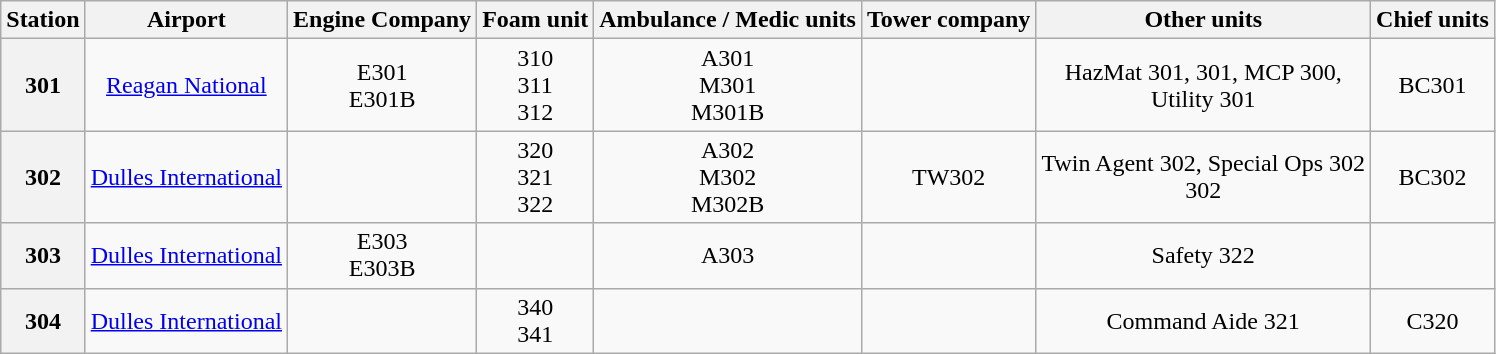<table class=wikitable style="text-align:center;">
<tr>
<th>Station</th>
<th>Airport</th>
<th>Engine Company</th>
<th>Foam unit</th>
<th>Ambulance / Medic units</th>
<th>Tower company</th>
<th>Other units</th>
<th>Chief units</th>
</tr>
<tr>
<th>301</th>
<td><a href='#'>Reagan National</a></td>
<td>E301<br>E301B</td>
<td>310<br>311<br>312</td>
<td>A301<br>M301<br>M301B</td>
<td></td>
<td>HazMat 301,  301, MCP 300,<br>Utility 301</td>
<td>BC301</td>
</tr>
<tr>
<th>302</th>
<td><a href='#'>Dulles International</a></td>
<td></td>
<td>320<br>321<br>322</td>
<td>A302<br>M302<br>M302B</td>
<td>TW302</td>
<td>Twin Agent 302, Special Ops 302<br> 302</td>
<td>BC302</td>
</tr>
<tr>
<th>303</th>
<td><a href='#'>Dulles International</a></td>
<td>E303<br>E303B</td>
<td></td>
<td>A303</td>
<td></td>
<td>Safety 322</td>
<td></td>
</tr>
<tr>
<th>304</th>
<td><a href='#'>Dulles International</a></td>
<td></td>
<td>340<br>341</td>
<td></td>
<td></td>
<td>Command Aide 321</td>
<td>C320</td>
</tr>
</table>
